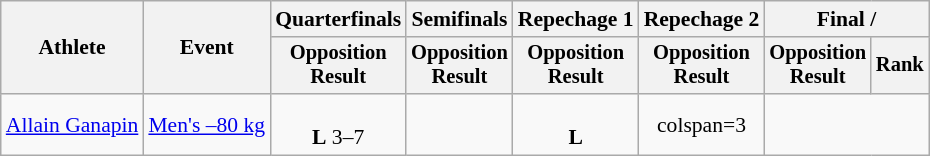<table class="wikitable" style="font-size:90%;">
<tr>
<th rowspan=2>Athlete</th>
<th rowspan=2>Event</th>
<th>Quarterfinals</th>
<th>Semifinals</th>
<th>Repechage 1</th>
<th>Repechage 2</th>
<th colspan=2>Final / </th>
</tr>
<tr style="font-size:95%">
<th>Opposition<br>Result</th>
<th>Opposition<br>Result</th>
<th>Opposition<br>Result</th>
<th>Opposition<br>Result</th>
<th>Opposition<br>Result</th>
<th>Rank</th>
</tr>
<tr align=center>
<td align=left><a href='#'>Allain Ganapin</a></td>
<td align=left><a href='#'>Men's –80 kg</a></td>
<td><br><strong>L</strong> 3–7</td>
<td></td>
<td><br><strong>L</strong> </td>
<td>colspan=3 </td>
</tr>
</table>
